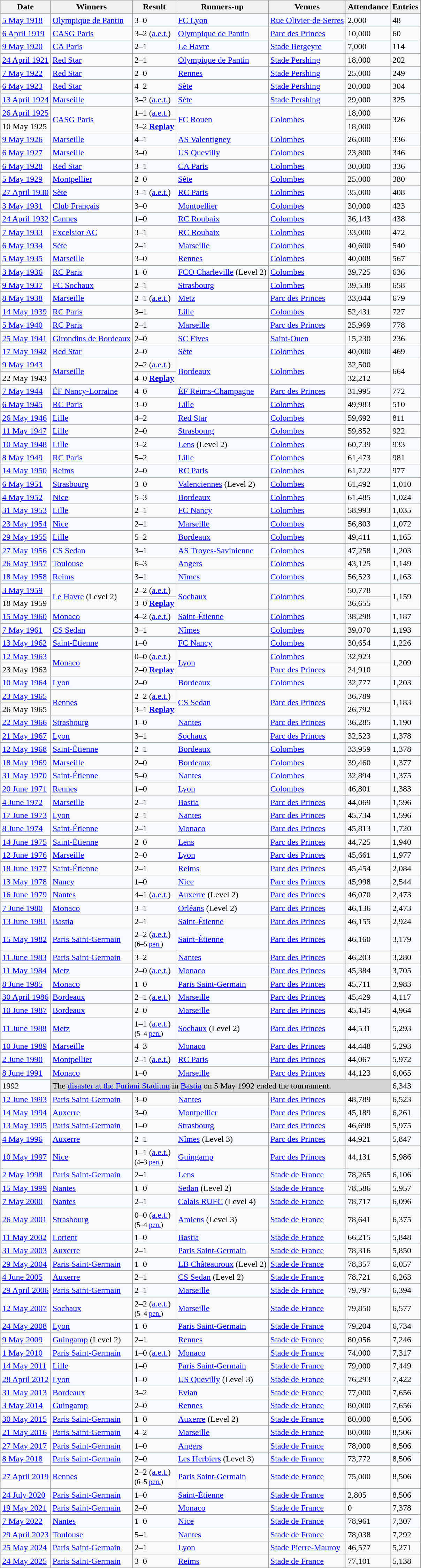<table class="wikitable">
<tr>
<th>Date</th>
<th>Winners</th>
<th>Result</th>
<th>Runners-up</th>
<th>Venues</th>
<th>Attendance</th>
<th>Entries</th>
</tr>
<tr bgcolor=#F4FAFF>
<td><a href='#'>5 May 1918</a></td>
<td><a href='#'>Olympique de Pantin</a></td>
<td>3–0</td>
<td><a href='#'>FC Lyon</a></td>
<td><a href='#'>Rue Olivier-de-Serres</a></td>
<td>2,000</td>
<td>48</td>
</tr>
<tr>
<td><a href='#'>6 April 1919</a></td>
<td><a href='#'>CASG Paris</a></td>
<td>3–2 (<a href='#'>a.e.t.</a>)</td>
<td><a href='#'>Olympique de Pantin</a></td>
<td><a href='#'>Parc des Princes</a></td>
<td>10,000</td>
<td>60</td>
</tr>
<tr bgcolor=#F4FAFF>
<td><a href='#'>9 May 1920</a></td>
<td><a href='#'>CA Paris</a></td>
<td>2–1</td>
<td><a href='#'>Le Havre</a></td>
<td><a href='#'>Stade Bergeyre</a></td>
<td>7,000</td>
<td>114</td>
</tr>
<tr>
<td><a href='#'>24 April 1921</a></td>
<td><a href='#'>Red Star</a></td>
<td>2–1</td>
<td><a href='#'>Olympique de Pantin</a></td>
<td><a href='#'>Stade Pershing</a></td>
<td>18,000</td>
<td>202</td>
</tr>
<tr bgcolor=#F4FAFF>
<td><a href='#'>7 May 1922</a></td>
<td><a href='#'>Red Star</a></td>
<td>2–0</td>
<td><a href='#'>Rennes</a></td>
<td><a href='#'>Stade Pershing</a></td>
<td>25,000</td>
<td>249</td>
</tr>
<tr>
<td><a href='#'>6 May 1923</a></td>
<td><a href='#'>Red Star</a></td>
<td>4–2</td>
<td><a href='#'>Sète</a></td>
<td><a href='#'>Stade Pershing</a></td>
<td>20,000</td>
<td>304</td>
</tr>
<tr bgcolor=#F4FAFF>
<td><a href='#'>13 April 1924</a></td>
<td><a href='#'>Marseille</a></td>
<td>3–2 (<a href='#'>a.e.t.</a>)</td>
<td><a href='#'>Sète</a></td>
<td><a href='#'>Stade Pershing</a></td>
<td>29,000</td>
<td>325</td>
</tr>
<tr>
<td><a href='#'>26 April 1925</a></td>
<td rowspan="2"><a href='#'>CASG Paris</a></td>
<td>1–1 (<a href='#'>a.e.t.</a>)</td>
<td rowspan="2"><a href='#'>FC Rouen</a></td>
<td rowspan="2"><a href='#'>Colombes</a></td>
<td>18,000</td>
<td rowspan="2">326</td>
</tr>
<tr>
<td>10 May 1925</td>
<td>3–2 <strong><a href='#'>Replay</a></strong></td>
<td>18,000</td>
</tr>
<tr bgcolor=#F4FAFF>
<td><a href='#'>9 May 1926</a></td>
<td><a href='#'>Marseille</a></td>
<td>4–1</td>
<td><a href='#'>AS Valentigney</a></td>
<td><a href='#'>Colombes</a></td>
<td>26,000</td>
<td>336</td>
</tr>
<tr>
<td><a href='#'>6 May 1927</a></td>
<td><a href='#'>Marseille</a></td>
<td>3–0</td>
<td><a href='#'>US Quevilly</a></td>
<td><a href='#'>Colombes</a></td>
<td>23,800</td>
<td>346</td>
</tr>
<tr bgcolor=#F4FAFF>
<td><a href='#'>6 May 1928</a></td>
<td><a href='#'>Red Star</a></td>
<td>3–1</td>
<td><a href='#'>CA Paris</a></td>
<td><a href='#'>Colombes</a></td>
<td>30,000</td>
<td>336</td>
</tr>
<tr>
<td><a href='#'>5 May 1929</a></td>
<td><a href='#'>Montpellier</a></td>
<td>2–0</td>
<td><a href='#'>Sète</a></td>
<td><a href='#'>Colombes</a></td>
<td>25,000</td>
<td>380</td>
</tr>
<tr bgcolor=#F4FAFF>
<td><a href='#'>27 April 1930</a></td>
<td><a href='#'>Sète</a></td>
<td>3–1 (<a href='#'>a.e.t.</a>)</td>
<td><a href='#'>RC Paris</a></td>
<td><a href='#'>Colombes</a></td>
<td>35,000</td>
<td>408</td>
</tr>
<tr>
<td><a href='#'>3 May 1931</a></td>
<td><a href='#'>Club Français</a></td>
<td>3–0</td>
<td><a href='#'>Montpellier</a></td>
<td><a href='#'>Colombes</a></td>
<td>30,000</td>
<td>423</td>
</tr>
<tr bgcolor=#F4FAFF>
<td><a href='#'>24 April 1932</a></td>
<td><a href='#'>Cannes</a></td>
<td>1–0</td>
<td><a href='#'>RC Roubaix</a></td>
<td><a href='#'>Colombes</a></td>
<td>36,143</td>
<td>438</td>
</tr>
<tr>
<td><a href='#'>7 May 1933</a></td>
<td><a href='#'>Excelsior AC</a></td>
<td>3–1</td>
<td><a href='#'>RC Roubaix</a></td>
<td><a href='#'>Colombes</a></td>
<td>33,000</td>
<td>472</td>
</tr>
<tr bgcolor=#F4FAFF>
<td><a href='#'>6 May 1934</a></td>
<td><a href='#'>Sète</a></td>
<td>2–1</td>
<td><a href='#'>Marseille</a></td>
<td><a href='#'>Colombes</a></td>
<td>40,600</td>
<td>540</td>
</tr>
<tr>
<td><a href='#'>5 May 1935</a></td>
<td><a href='#'>Marseille</a></td>
<td>3–0</td>
<td><a href='#'>Rennes</a></td>
<td><a href='#'>Colombes</a></td>
<td>40,008</td>
<td>567</td>
</tr>
<tr bgcolor=#F4FAFF>
<td><a href='#'>3 May 1936</a></td>
<td><a href='#'>RC Paris</a></td>
<td>1–0</td>
<td><a href='#'>FCO Charleville</a> (Level 2)</td>
<td><a href='#'>Colombes</a></td>
<td>39,725</td>
<td>636</td>
</tr>
<tr>
<td><a href='#'>9 May 1937</a></td>
<td><a href='#'>FC Sochaux</a></td>
<td>2–1</td>
<td><a href='#'>Strasbourg</a></td>
<td><a href='#'>Colombes</a></td>
<td>39,538</td>
<td>658</td>
</tr>
<tr bgcolor=#F4FAFF>
<td><a href='#'>8 May 1938</a></td>
<td><a href='#'>Marseille</a></td>
<td>2–1 (<a href='#'>a.e.t.</a>)</td>
<td><a href='#'>Metz</a></td>
<td><a href='#'>Parc des Princes</a></td>
<td>33,044</td>
<td>679</td>
</tr>
<tr>
<td><a href='#'>14 May 1939</a></td>
<td><a href='#'>RC Paris</a></td>
<td>3–1</td>
<td><a href='#'>Lille</a></td>
<td><a href='#'>Colombes</a></td>
<td>52,431</td>
<td>727</td>
</tr>
<tr bgcolor=#F4FAFF>
<td><a href='#'>5 May 1940</a></td>
<td><a href='#'>RC Paris</a></td>
<td>2–1</td>
<td><a href='#'>Marseille</a></td>
<td><a href='#'>Parc des Princes</a></td>
<td>25,969</td>
<td>778</td>
</tr>
<tr>
<td><a href='#'>25 May 1941</a></td>
<td><a href='#'>Girondins de Bordeaux</a></td>
<td>2–0</td>
<td><a href='#'>SC Fives</a></td>
<td><a href='#'>Saint-Ouen</a></td>
<td>15,230</td>
<td>236</td>
</tr>
<tr bgcolor=#F4FAFF>
<td><a href='#'>17 May 1942</a></td>
<td><a href='#'>Red Star</a></td>
<td>2–0</td>
<td><a href='#'>Sète</a></td>
<td><a href='#'>Colombes</a></td>
<td>40,000</td>
<td>469</td>
</tr>
<tr>
<td><a href='#'>9 May 1943</a></td>
<td rowspan="2"><a href='#'>Marseille</a></td>
<td>2–2 (<a href='#'>a.e.t.</a>)</td>
<td rowspan="2"><a href='#'>Bordeaux</a></td>
<td rowspan="2"><a href='#'>Colombes</a></td>
<td>32,500</td>
<td rowspan="2">664</td>
</tr>
<tr>
<td>22 May 1943</td>
<td>4–0 <strong><a href='#'>Replay</a></strong></td>
<td>32,212</td>
</tr>
<tr bgcolor=#F4FAFF>
<td><a href='#'>7 May 1944</a></td>
<td><a href='#'>ÉF Nancy-Lorraine</a></td>
<td>4–0</td>
<td><a href='#'>ÉF Reims-Champagne</a></td>
<td><a href='#'>Parc des Princes</a></td>
<td>31,995</td>
<td>772</td>
</tr>
<tr>
<td><a href='#'>6 May 1945</a></td>
<td><a href='#'>RC Paris</a></td>
<td>3–0</td>
<td><a href='#'>Lille</a></td>
<td><a href='#'>Colombes</a></td>
<td>49,983</td>
<td>510</td>
</tr>
<tr bgcolor=#F4FAFF>
<td><a href='#'>26 May 1946</a></td>
<td><a href='#'>Lille</a></td>
<td>4–2</td>
<td><a href='#'>Red Star</a></td>
<td><a href='#'>Colombes</a></td>
<td>59,692</td>
<td>811</td>
</tr>
<tr>
<td><a href='#'>11 May 1947</a></td>
<td><a href='#'>Lille</a></td>
<td>2–0</td>
<td><a href='#'>Strasbourg</a></td>
<td><a href='#'>Colombes</a></td>
<td>59,852</td>
<td>922</td>
</tr>
<tr bgcolor=#F4FAFF>
<td><a href='#'>10 May 1948</a></td>
<td><a href='#'>Lille</a></td>
<td>3–2</td>
<td><a href='#'>Lens</a> (Level 2)</td>
<td><a href='#'>Colombes</a></td>
<td>60,739</td>
<td>933</td>
</tr>
<tr>
<td><a href='#'>8 May 1949</a></td>
<td><a href='#'>RC Paris</a></td>
<td>5–2</td>
<td><a href='#'>Lille</a></td>
<td><a href='#'>Colombes</a></td>
<td>61,473</td>
<td>981</td>
</tr>
<tr bgcolor=#F4FAFF>
<td><a href='#'>14 May 1950</a></td>
<td><a href='#'>Reims</a></td>
<td>2–0</td>
<td><a href='#'>RC Paris</a></td>
<td><a href='#'>Colombes</a></td>
<td>61,722</td>
<td>977</td>
</tr>
<tr>
<td><a href='#'>6 May 1951</a></td>
<td><a href='#'>Strasbourg</a></td>
<td>3–0</td>
<td><a href='#'>Valenciennes</a> (Level 2)</td>
<td><a href='#'>Colombes</a></td>
<td>61,492</td>
<td>1,010</td>
</tr>
<tr bgcolor=#F4FAFF>
<td><a href='#'>4 May 1952</a></td>
<td><a href='#'>Nice</a></td>
<td>5–3</td>
<td><a href='#'>Bordeaux</a></td>
<td><a href='#'>Colombes</a></td>
<td>61,485</td>
<td>1,024</td>
</tr>
<tr>
<td><a href='#'>31 May 1953</a></td>
<td><a href='#'>Lille</a></td>
<td>2–1</td>
<td><a href='#'>FC Nancy</a></td>
<td><a href='#'>Colombes</a></td>
<td>58,993</td>
<td>1,035</td>
</tr>
<tr bgcolor=#F4FAFF>
<td><a href='#'>23 May 1954</a></td>
<td><a href='#'>Nice</a></td>
<td>2–1</td>
<td><a href='#'>Marseille</a></td>
<td><a href='#'>Colombes</a></td>
<td>56,803</td>
<td>1,072</td>
</tr>
<tr>
<td><a href='#'>29 May 1955</a></td>
<td><a href='#'>Lille</a></td>
<td>5–2</td>
<td><a href='#'>Bordeaux</a></td>
<td><a href='#'>Colombes</a></td>
<td>49,411</td>
<td>1,165</td>
</tr>
<tr bgcolor=#F4FAFF>
<td><a href='#'>27 May 1956</a></td>
<td><a href='#'>CS Sedan</a></td>
<td>3–1</td>
<td><a href='#'>AS Troyes-Savinienne</a></td>
<td><a href='#'>Colombes</a></td>
<td>47,258</td>
<td>1,203</td>
</tr>
<tr>
<td><a href='#'>26 May 1957</a></td>
<td><a href='#'>Toulouse</a></td>
<td>6–3</td>
<td><a href='#'>Angers</a></td>
<td><a href='#'>Colombes</a></td>
<td>43,125</td>
<td>1,149</td>
</tr>
<tr bgcolor=#F4FAFF>
<td><a href='#'>18 May 1958</a></td>
<td><a href='#'>Reims</a></td>
<td>3–1</td>
<td><a href='#'>Nîmes</a></td>
<td><a href='#'>Colombes</a></td>
<td>56,523</td>
<td>1,163</td>
</tr>
<tr>
<td><a href='#'>3 May 1959</a></td>
<td rowspan="2"><a href='#'>Le Havre</a> (Level 2)</td>
<td>2–2 (<a href='#'>a.e.t.</a>)</td>
<td rowspan="2"><a href='#'>Sochaux</a></td>
<td rowspan="2"><a href='#'>Colombes</a></td>
<td>50,778</td>
<td rowspan="2">1,159</td>
</tr>
<tr>
<td>18 May 1959</td>
<td>3–0 <strong><a href='#'>Replay</a></strong></td>
<td>36,655</td>
</tr>
<tr bgcolor=#F4FAFF>
<td><a href='#'>15 May 1960</a></td>
<td><a href='#'>Monaco</a></td>
<td>4–2 (<a href='#'>a.e.t.</a>)</td>
<td><a href='#'>Saint-Étienne</a></td>
<td><a href='#'>Colombes</a></td>
<td>38,298</td>
<td>1,187</td>
</tr>
<tr>
<td><a href='#'>7 May 1961</a></td>
<td><a href='#'>CS Sedan</a></td>
<td>3–1</td>
<td><a href='#'>Nîmes</a></td>
<td><a href='#'>Colombes</a></td>
<td>39,070</td>
<td>1,193</td>
</tr>
<tr bgcolor=#F4FAFF>
<td><a href='#'>13 May 1962</a></td>
<td><a href='#'>Saint-Étienne</a></td>
<td>1–0</td>
<td><a href='#'>FC Nancy</a></td>
<td><a href='#'>Colombes</a></td>
<td>30,654</td>
<td>1,226</td>
</tr>
<tr>
<td><a href='#'>12 May 1963</a></td>
<td rowspan="2"><a href='#'>Monaco</a></td>
<td>0–0 (<a href='#'>a.e.t.</a>)</td>
<td rowspan="2"><a href='#'>Lyon</a></td>
<td><a href='#'>Colombes</a></td>
<td>32,923</td>
<td rowspan="2">1,209</td>
</tr>
<tr>
<td>23 May 1963</td>
<td>2–0 <strong><a href='#'>Replay</a></strong></td>
<td><a href='#'>Parc des Princes</a></td>
<td>24,910</td>
</tr>
<tr bgcolor=#F4FAFF>
<td><a href='#'>10 May 1964</a></td>
<td><a href='#'>Lyon</a></td>
<td>2–0</td>
<td><a href='#'>Bordeaux</a></td>
<td><a href='#'>Colombes</a></td>
<td>32,777</td>
<td>1,203</td>
</tr>
<tr>
<td><a href='#'>23 May 1965</a></td>
<td rowspan="2"><a href='#'>Rennes</a></td>
<td>2–2 (<a href='#'>a.e.t.</a>)</td>
<td rowspan="2"><a href='#'>CS Sedan</a></td>
<td rowspan="2"><a href='#'>Parc des Princes</a></td>
<td>36,789</td>
<td rowspan="2">1,183</td>
</tr>
<tr>
<td>26 May 1965</td>
<td>3–1 <strong><a href='#'>Replay</a></strong></td>
<td>26,792</td>
</tr>
<tr bgcolor=#F4FAFF>
<td><a href='#'>22 May 1966</a></td>
<td><a href='#'>Strasbourg</a></td>
<td>1–0</td>
<td><a href='#'>Nantes</a></td>
<td><a href='#'>Parc des Princes</a></td>
<td>36,285</td>
<td>1,190</td>
</tr>
<tr>
<td><a href='#'>21 May 1967</a></td>
<td><a href='#'>Lyon</a></td>
<td>3–1</td>
<td><a href='#'>Sochaux</a></td>
<td><a href='#'>Parc des Princes</a></td>
<td>32,523</td>
<td>1,378</td>
</tr>
<tr bgcolor=#F4FAFF>
<td><a href='#'>12 May 1968</a></td>
<td><a href='#'>Saint-Étienne</a></td>
<td>2–1</td>
<td><a href='#'>Bordeaux</a></td>
<td><a href='#'>Colombes</a></td>
<td>33,959</td>
<td>1,378</td>
</tr>
<tr>
<td><a href='#'>18 May 1969</a></td>
<td><a href='#'>Marseille</a></td>
<td>2–0</td>
<td><a href='#'>Bordeaux</a></td>
<td><a href='#'>Colombes</a></td>
<td>39,460</td>
<td>1,377</td>
</tr>
<tr bgcolor=#F4FAFF>
<td><a href='#'>31 May 1970</a></td>
<td><a href='#'>Saint-Étienne</a></td>
<td>5–0</td>
<td><a href='#'>Nantes</a></td>
<td><a href='#'>Colombes</a></td>
<td>32,894</td>
<td>1,375</td>
</tr>
<tr>
<td><a href='#'>20 June 1971</a></td>
<td><a href='#'>Rennes</a></td>
<td>1–0</td>
<td><a href='#'>Lyon</a></td>
<td><a href='#'>Colombes</a></td>
<td>46,801</td>
<td>1,383</td>
</tr>
<tr bgcolor=#F4FAFF>
<td><a href='#'>4 June 1972</a></td>
<td><a href='#'>Marseille</a></td>
<td>2–1</td>
<td><a href='#'>Bastia</a></td>
<td><a href='#'>Parc des Princes</a></td>
<td>44,069</td>
<td>1,596</td>
</tr>
<tr>
<td><a href='#'>17 June 1973</a></td>
<td><a href='#'>Lyon</a></td>
<td>2–1</td>
<td><a href='#'>Nantes</a></td>
<td><a href='#'>Parc des Princes</a></td>
<td>45,734</td>
<td>1,596</td>
</tr>
<tr bgcolor=#F4FAFF>
<td><a href='#'>8 June 1974</a></td>
<td><a href='#'>Saint-Étienne</a></td>
<td>2–1</td>
<td><a href='#'>Monaco</a></td>
<td><a href='#'>Parc des Princes</a></td>
<td>45,813</td>
<td>1,720</td>
</tr>
<tr>
<td><a href='#'>14 June 1975</a></td>
<td><a href='#'>Saint-Étienne</a></td>
<td>2–0</td>
<td><a href='#'>Lens</a></td>
<td><a href='#'>Parc des Princes</a></td>
<td>44,725</td>
<td>1,940</td>
</tr>
<tr bgcolor=#F4FAFF>
<td><a href='#'>12 June 1976</a></td>
<td><a href='#'>Marseille</a></td>
<td>2–0</td>
<td><a href='#'>Lyon</a></td>
<td><a href='#'>Parc des Princes</a></td>
<td>45,661</td>
<td>1,977</td>
</tr>
<tr>
<td><a href='#'>18 June 1977</a></td>
<td><a href='#'>Saint-Étienne</a></td>
<td>2–1</td>
<td><a href='#'>Reims</a></td>
<td><a href='#'>Parc des Princes</a></td>
<td>45,454</td>
<td>2,084</td>
</tr>
<tr bgcolor=#F4FAFF>
<td><a href='#'>13 May 1978</a></td>
<td><a href='#'>Nancy</a></td>
<td>1–0</td>
<td><a href='#'>Nice</a></td>
<td><a href='#'>Parc des Princes</a></td>
<td>45,998</td>
<td>2,544</td>
</tr>
<tr>
<td><a href='#'>16 June 1979</a></td>
<td><a href='#'>Nantes</a></td>
<td>4–1 (<a href='#'>a.e.t.</a>)</td>
<td><a href='#'>Auxerre</a> (Level 2)</td>
<td><a href='#'>Parc des Princes</a></td>
<td>46,070</td>
<td>2,473</td>
</tr>
<tr bgcolor=#F4FAFF>
<td><a href='#'>7 June 1980</a></td>
<td><a href='#'>Monaco</a></td>
<td>3–1</td>
<td><a href='#'>Orléans</a> (Level 2)</td>
<td><a href='#'>Parc des Princes</a></td>
<td>46,136</td>
<td>2,473</td>
</tr>
<tr>
<td><a href='#'>13 June 1981</a></td>
<td><a href='#'>Bastia</a></td>
<td>2–1</td>
<td><a href='#'>Saint-Étienne</a></td>
<td><a href='#'>Parc des Princes</a></td>
<td>46,155</td>
<td>2,924</td>
</tr>
<tr bgcolor=#F4FAFF>
<td><a href='#'>15 May 1982</a></td>
<td><a href='#'>Paris Saint-Germain</a></td>
<td>2–2 (<a href='#'>a.e.t.</a>)<br><small>(6–5 <a href='#'>pen.</a>)</small></td>
<td><a href='#'>Saint-Étienne</a></td>
<td><a href='#'>Parc des Princes</a></td>
<td>46,160</td>
<td>3,179</td>
</tr>
<tr>
<td><a href='#'>11 June 1983</a></td>
<td><a href='#'>Paris Saint-Germain</a></td>
<td>3–2</td>
<td><a href='#'>Nantes</a></td>
<td><a href='#'>Parc des Princes</a></td>
<td>46,203</td>
<td>3,280</td>
</tr>
<tr bgcolor=#F4FAFF>
<td><a href='#'>11 May 1984</a></td>
<td><a href='#'>Metz</a></td>
<td>2–0 (<a href='#'>a.e.t.</a>)</td>
<td><a href='#'>Monaco</a></td>
<td><a href='#'>Parc des Princes</a></td>
<td>45,384</td>
<td>3,705</td>
</tr>
<tr>
<td><a href='#'>8 June 1985</a></td>
<td><a href='#'>Monaco</a></td>
<td>1–0</td>
<td><a href='#'>Paris Saint-Germain</a></td>
<td><a href='#'>Parc des Princes</a></td>
<td>45,711</td>
<td>3,983</td>
</tr>
<tr bgcolor=#F4FAFF>
<td><a href='#'>30 April 1986</a></td>
<td><a href='#'>Bordeaux</a></td>
<td>2–1 (<a href='#'>a.e.t.</a>)</td>
<td><a href='#'>Marseille</a></td>
<td><a href='#'>Parc des Princes</a></td>
<td>45,429</td>
<td>4,117</td>
</tr>
<tr>
<td><a href='#'>10 June 1987</a></td>
<td><a href='#'>Bordeaux</a></td>
<td>2–0</td>
<td><a href='#'>Marseille</a></td>
<td><a href='#'>Parc des Princes</a></td>
<td>45,145</td>
<td>4,964</td>
</tr>
<tr bgcolor=#F4FAFF>
<td><a href='#'>11 June 1988</a></td>
<td><a href='#'>Metz</a></td>
<td>1–1 (<a href='#'>a.e.t.</a>)<br><small>(5–4 <a href='#'>pen.</a>)</small></td>
<td><a href='#'>Sochaux</a> (Level 2)</td>
<td><a href='#'>Parc des Princes</a></td>
<td>44,531</td>
<td>5,293</td>
</tr>
<tr>
<td><a href='#'>10 June 1989</a></td>
<td><a href='#'>Marseille</a></td>
<td>4–3</td>
<td><a href='#'>Monaco</a></td>
<td><a href='#'>Parc des Princes</a></td>
<td>44,448</td>
<td>5,293</td>
</tr>
<tr bgcolor=#F4FAFF>
<td><a href='#'>2 June 1990</a></td>
<td><a href='#'>Montpellier</a></td>
<td>2–1 (<a href='#'>a.e.t.</a>)</td>
<td><a href='#'>RC Paris</a></td>
<td><a href='#'>Parc des Princes</a></td>
<td>44,067</td>
<td>5,972</td>
</tr>
<tr>
<td><a href='#'>8 June 1991</a></td>
<td><a href='#'>Monaco</a></td>
<td>1–0</td>
<td><a href='#'>Marseille</a></td>
<td><a href='#'>Parc des Princes</a></td>
<td>44,123</td>
<td>6,065</td>
</tr>
<tr bgcolor=#F4FAFF>
<td>1992</td>
<td colspan="5" bgcolor=lightgrey>The <a href='#'>disaster at the Furiani Stadium</a> in <a href='#'>Bastia</a> on 5 May 1992 ended the tournament.</td>
<td>6,343</td>
</tr>
<tr>
<td><a href='#'>12 June 1993</a></td>
<td><a href='#'>Paris Saint-Germain</a></td>
<td>3–0</td>
<td><a href='#'>Nantes</a></td>
<td><a href='#'>Parc des Princes</a></td>
<td>48,789</td>
<td>6,523</td>
</tr>
<tr bgcolor=#F4FAFF>
<td><a href='#'>14 May 1994</a></td>
<td><a href='#'>Auxerre</a></td>
<td>3–0</td>
<td><a href='#'>Montpellier</a></td>
<td><a href='#'>Parc des Princes</a></td>
<td>45,189</td>
<td>6,261</td>
</tr>
<tr>
<td><a href='#'>13 May 1995</a></td>
<td><a href='#'>Paris Saint-Germain</a></td>
<td>1–0</td>
<td><a href='#'>Strasbourg</a></td>
<td><a href='#'>Parc des Princes</a></td>
<td>46,698</td>
<td>5,975</td>
</tr>
<tr bgcolor=#F4FAFF>
<td><a href='#'>4 May 1996</a></td>
<td><a href='#'>Auxerre</a></td>
<td>2–1</td>
<td><a href='#'>Nîmes</a> (Level 3)</td>
<td><a href='#'>Parc des Princes</a></td>
<td>44,921</td>
<td>5,847</td>
</tr>
<tr>
<td><a href='#'>10 May 1997</a></td>
<td><a href='#'>Nice</a></td>
<td>1–1 (<a href='#'>a.e.t.</a>)<br><small>(4–3 <a href='#'>pen.</a>)</small></td>
<td><a href='#'>Guingamp</a></td>
<td><a href='#'>Parc des Princes</a></td>
<td>44,131</td>
<td>5,986</td>
</tr>
<tr bgcolor=#F4FAFF>
<td><a href='#'>2 May 1998</a></td>
<td><a href='#'>Paris Saint-Germain</a></td>
<td>2–1</td>
<td><a href='#'>Lens</a></td>
<td><a href='#'>Stade de France</a></td>
<td>78,265</td>
<td>6,106</td>
</tr>
<tr>
<td><a href='#'>15 May 1999</a></td>
<td><a href='#'>Nantes</a></td>
<td>1–0</td>
<td><a href='#'>Sedan</a> (Level 2)</td>
<td><a href='#'>Stade de France</a></td>
<td>78,586</td>
<td>5,957</td>
</tr>
<tr bgcolor=#F4FAFF>
<td><a href='#'>7 May 2000</a></td>
<td><a href='#'>Nantes</a></td>
<td>2–1</td>
<td><a href='#'>Calais RUFC</a> (Level 4)</td>
<td><a href='#'>Stade de France</a></td>
<td>78,717</td>
<td>6,096</td>
</tr>
<tr>
<td><a href='#'>26 May 2001</a></td>
<td><a href='#'>Strasbourg</a></td>
<td>0–0 (<a href='#'>a.e.t.</a>)<br><small>(5–4 <a href='#'>pen.</a>)</small></td>
<td><a href='#'>Amiens</a> (Level 3)</td>
<td><a href='#'>Stade de France</a></td>
<td>78,641</td>
<td>6,375</td>
</tr>
<tr bgcolor=#F4FAFF>
<td><a href='#'>11 May 2002</a></td>
<td><a href='#'>Lorient</a></td>
<td>1–0</td>
<td><a href='#'>Bastia</a></td>
<td><a href='#'>Stade de France</a></td>
<td>66,215</td>
<td>5,848</td>
</tr>
<tr>
<td><a href='#'>31 May 2003</a></td>
<td><a href='#'>Auxerre</a></td>
<td>2–1</td>
<td><a href='#'>Paris Saint-Germain</a></td>
<td><a href='#'>Stade de France</a></td>
<td>78,316</td>
<td>5,850</td>
</tr>
<tr bgcolor=#F4FAFF>
<td><a href='#'>29 May 2004</a></td>
<td><a href='#'>Paris Saint-Germain</a></td>
<td>1–0</td>
<td><a href='#'>LB Châteauroux</a> (Level 2)</td>
<td><a href='#'>Stade de France</a></td>
<td>78,357</td>
<td>6,057</td>
</tr>
<tr>
<td><a href='#'>4 June 2005</a></td>
<td><a href='#'>Auxerre</a></td>
<td>2–1</td>
<td><a href='#'>CS Sedan</a> (Level 2)</td>
<td><a href='#'>Stade de France</a></td>
<td>78,721</td>
<td>6,263</td>
</tr>
<tr bgcolor=#F4FAFF>
<td><a href='#'>29 April 2006</a></td>
<td><a href='#'>Paris Saint-Germain</a></td>
<td>2–1</td>
<td><a href='#'>Marseille</a></td>
<td><a href='#'>Stade de France</a></td>
<td>79,797</td>
<td>6,394</td>
</tr>
<tr>
<td><a href='#'>12 May 2007</a></td>
<td><a href='#'>Sochaux</a></td>
<td>2–2 (<a href='#'>a.e.t.</a>)<br><small>(5–4 <a href='#'>pen.</a>)</small></td>
<td><a href='#'>Marseille</a></td>
<td><a href='#'>Stade de France</a></td>
<td>79,850</td>
<td>6,577</td>
</tr>
<tr bgcolor=#F4FAFF>
<td><a href='#'>24 May 2008</a></td>
<td><a href='#'>Lyon</a></td>
<td>1–0</td>
<td><a href='#'>Paris Saint-Germain</a></td>
<td><a href='#'>Stade de France</a></td>
<td>79,204</td>
<td>6,734</td>
</tr>
<tr>
<td><a href='#'>9 May 2009</a></td>
<td><a href='#'>Guingamp</a> (Level 2)</td>
<td>2–1</td>
<td><a href='#'>Rennes</a></td>
<td><a href='#'>Stade de France</a></td>
<td>80,056</td>
<td>7,246</td>
</tr>
<tr bgcolor=#F4FAFF>
<td><a href='#'>1 May 2010</a></td>
<td><a href='#'>Paris Saint-Germain</a></td>
<td>1–0 (<a href='#'>a.e.t.</a>)</td>
<td><a href='#'>Monaco</a></td>
<td><a href='#'>Stade de France</a></td>
<td>74,000</td>
<td>7,317</td>
</tr>
<tr>
<td><a href='#'>14 May 2011</a></td>
<td><a href='#'>Lille</a></td>
<td>1–0</td>
<td><a href='#'>Paris Saint-Germain</a></td>
<td><a href='#'>Stade de France</a></td>
<td>79,000</td>
<td>7,449</td>
</tr>
<tr bgcolor=#F4FAFF>
<td><a href='#'>28 April 2012</a></td>
<td><a href='#'>Lyon</a></td>
<td>1–0</td>
<td><a href='#'>US Quevilly</a> (Level 3)</td>
<td><a href='#'>Stade de France</a></td>
<td>76,293</td>
<td>7,422</td>
</tr>
<tr>
<td><a href='#'>31 May 2013</a></td>
<td><a href='#'>Bordeaux</a></td>
<td>3–2</td>
<td><a href='#'>Evian</a></td>
<td><a href='#'>Stade de France</a></td>
<td>77,000</td>
<td>7,656</td>
</tr>
<tr bgcolor=#F4FAFF>
<td><a href='#'>3 May 2014</a></td>
<td><a href='#'>Guingamp</a></td>
<td>2–0</td>
<td><a href='#'>Rennes</a></td>
<td><a href='#'>Stade de France</a></td>
<td>80,000</td>
<td>7,656</td>
</tr>
<tr>
<td><a href='#'>30 May 2015</a></td>
<td><a href='#'>Paris Saint-Germain</a></td>
<td>1–0</td>
<td><a href='#'>Auxerre</a> (Level 2)</td>
<td><a href='#'>Stade de France</a></td>
<td>80,000</td>
<td>8,506</td>
</tr>
<tr bgcolor=#F4FAFF>
<td><a href='#'>21 May 2016</a></td>
<td><a href='#'>Paris Saint-Germain</a></td>
<td>4–2</td>
<td><a href='#'>Marseille</a></td>
<td><a href='#'>Stade de France</a></td>
<td>80,000</td>
<td>8,506</td>
</tr>
<tr>
<td><a href='#'>27 May 2017</a></td>
<td><a href='#'>Paris Saint-Germain</a></td>
<td>1–0</td>
<td><a href='#'>Angers</a></td>
<td><a href='#'>Stade de France</a></td>
<td>78,000</td>
<td>8,506</td>
</tr>
<tr bgcolor=#F4FAFF>
<td><a href='#'>8 May 2018</a></td>
<td><a href='#'>Paris Saint-Germain</a></td>
<td>2–0</td>
<td><a href='#'>Les Herbiers</a> (Level 3)</td>
<td><a href='#'>Stade de France</a></td>
<td>73,772</td>
<td>8,506</td>
</tr>
<tr>
<td><a href='#'>27 April 2019</a></td>
<td><a href='#'>Rennes</a></td>
<td>2–2 (<a href='#'>a.e.t.</a>)<br><small>(6–5 <a href='#'>pen.</a>)</small></td>
<td><a href='#'>Paris Saint-Germain</a></td>
<td><a href='#'>Stade de France</a></td>
<td>75,000</td>
<td>8,506</td>
</tr>
<tr bgcolor=#F4FAFF>
<td><a href='#'>24 July 2020</a></td>
<td><a href='#'>Paris Saint-Germain</a></td>
<td>1–0</td>
<td><a href='#'>Saint-Étienne</a></td>
<td><a href='#'>Stade de France</a></td>
<td>2,805</td>
<td>8,506</td>
</tr>
<tr>
<td><a href='#'>19 May 2021</a></td>
<td><a href='#'>Paris Saint-Germain</a></td>
<td>2–0</td>
<td><a href='#'>Monaco</a></td>
<td><a href='#'>Stade de France</a></td>
<td>0</td>
<td>7,378</td>
</tr>
<tr bgcolor=#F4FAFF>
<td><a href='#'>7 May 2022</a></td>
<td><a href='#'>Nantes</a></td>
<td>1–0</td>
<td><a href='#'>Nice</a></td>
<td><a href='#'>Stade de France</a></td>
<td>78,961</td>
<td>7,307</td>
</tr>
<tr>
<td><a href='#'>29 April 2023</a></td>
<td><a href='#'>Toulouse</a></td>
<td>5–1</td>
<td><a href='#'>Nantes</a></td>
<td><a href='#'>Stade de France</a></td>
<td>78,038</td>
<td>7,292</td>
</tr>
<tr>
<td><a href='#'>25 May 2024</a></td>
<td><a href='#'>Paris Saint-Germain</a></td>
<td>2–1</td>
<td><a href='#'>Lyon</a></td>
<td><a href='#'>Stade Pierre-Mauroy</a></td>
<td>46,577</td>
<td>5,271</td>
</tr>
<tr>
<td><a href='#'>24 May 2025</a></td>
<td><a href='#'>Paris Saint-Germain</a></td>
<td>3–0</td>
<td><a href='#'>Reims</a></td>
<td><a href='#'>Stade de France</a></td>
<td>77,101</td>
<td>5,138</td>
</tr>
</table>
